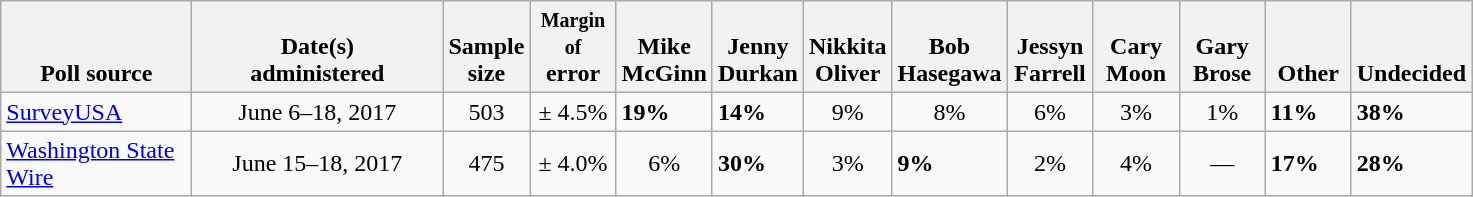<table class="wikitable">
<tr valign= bottom>
<th style="width:120px;">Poll source</th>
<th style="width:160px;">Date(s)<br>administered</th>
<th class=small>Sample<br>size</th>
<th style="width:50px;"><small>Margin of</small><br>error</th>
<th style="width:50px;">Mike<br>McGinn</th>
<th style="width:50px;">Jenny<br>Durkan</th>
<th style="width:50px;">Nikkita<br>Oliver</th>
<th style="width:50px;">Bob<br>Hasegawa</th>
<th style="width:50px;">Jessyn<br>Farrell</th>
<th style="width:50px;">Cary<br>Moon</th>
<th style="width:50px;">Gary<br>Brose</th>
<th style="width:50px;">Other</th>
<th style="width:50px;">Undecided</th>
</tr>
<tr>
<td><a href='#'>SurveyUSA</a></td>
<td align=center>June 6–18, 2017</td>
<td align=center>503</td>
<td align=center>± 4.5%</td>
<td><strong>19%</strong></td>
<td><strong>14%</strong></td>
<td align=center>9%</td>
<td align=center>8%</td>
<td align=center>6%</td>
<td align=center>3%</td>
<td align=center>1%</td>
<td><strong>11%</strong></td>
<td><strong>38%</strong></td>
</tr>
<tr>
<td><a href='#'>Washington State Wire</a></td>
<td align=center>June 15–18, 2017</td>
<td align=center>475</td>
<td align=center>± 4.0%</td>
<td align=center>6%</td>
<td><strong>30%</strong></td>
<td align=center>3%</td>
<td><strong>9%</strong></td>
<td align=center>2%</td>
<td align=center>4%</td>
<td align=center>—</td>
<td><strong>17%</strong></td>
<td><strong>28%</strong></td>
</tr>
</table>
